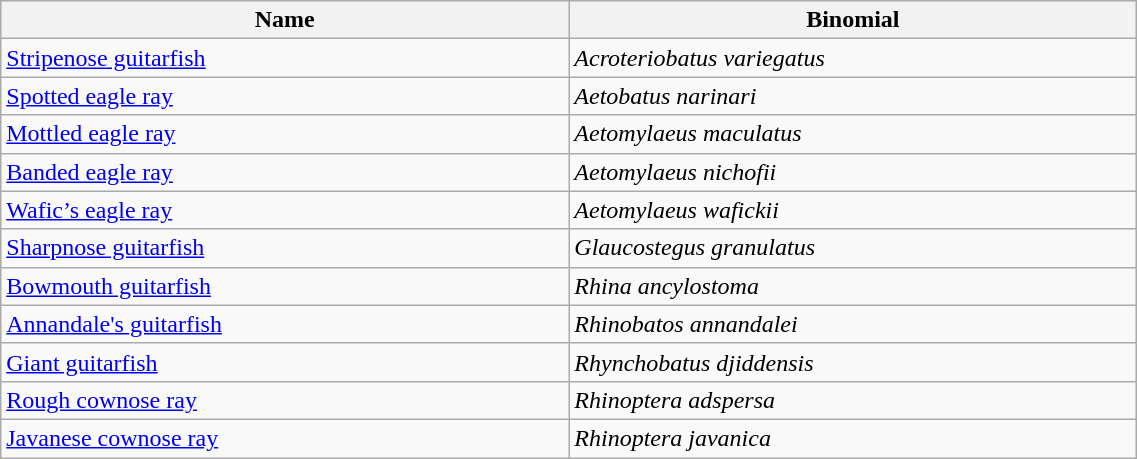<table width=60% class="wikitable">
<tr>
<th width=20%>Name</th>
<th width=20%>Binomial</th>
</tr>
<tr>
<td><a href='#'>Stripenose guitarfish</a></td>
<td><em>Acroteriobatus variegatus</em></td>
</tr>
<tr>
<td><a href='#'>Spotted eagle ray</a><br></td>
<td><em>Aetobatus narinari</em></td>
</tr>
<tr>
<td><a href='#'>Mottled eagle ray</a><br></td>
<td><em>Aetomylaeus maculatus</em></td>
</tr>
<tr>
<td><a href='#'>Banded eagle ray</a><br></td>
<td><em>Aetomylaeus nichofii</em></td>
</tr>
<tr>
<td><a href='#'>Wafic’s eagle ray</a></td>
<td><em>Aetomylaeus wafickii</em></td>
</tr>
<tr>
<td><a href='#'>Sharpnose guitarfish</a><br></td>
<td><em>Glaucostegus granulatus</em></td>
</tr>
<tr>
<td><a href='#'>Bowmouth guitarfish</a><br></td>
<td><em>Rhina ancylostoma</em></td>
</tr>
<tr>
<td><a href='#'>Annandale's guitarfish</a></td>
<td><em>Rhinobatos annandalei</em></td>
</tr>
<tr>
<td><a href='#'>Giant guitarfish</a><br></td>
<td><em>Rhynchobatus djiddensis</em></td>
</tr>
<tr>
<td><a href='#'>Rough cownose ray</a></td>
<td><em>Rhinoptera adspersa</em></td>
</tr>
<tr>
<td><a href='#'>Javanese cownose ray</a><br></td>
<td><em>Rhinoptera javanica</em></td>
</tr>
</table>
